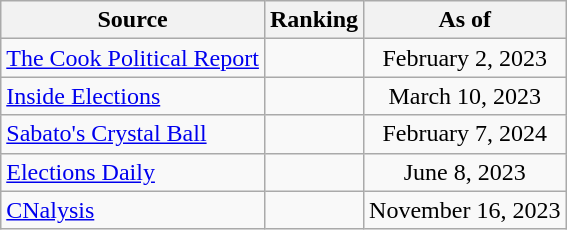<table class="wikitable" style="text-align:center">
<tr>
<th>Source</th>
<th>Ranking</th>
<th>As of</th>
</tr>
<tr>
<td align=left><a href='#'>The Cook Political Report</a></td>
<td></td>
<td>February 2, 2023</td>
</tr>
<tr>
<td align=left><a href='#'>Inside Elections</a></td>
<td></td>
<td>March 10, 2023</td>
</tr>
<tr>
<td align=left><a href='#'>Sabato's Crystal Ball</a></td>
<td></td>
<td>February 7, 2024</td>
</tr>
<tr>
<td align=left><a href='#'>Elections Daily</a></td>
<td></td>
<td>June 8, 2023</td>
</tr>
<tr>
<td align=left><a href='#'>CNalysis</a></td>
<td></td>
<td>November 16, 2023</td>
</tr>
</table>
